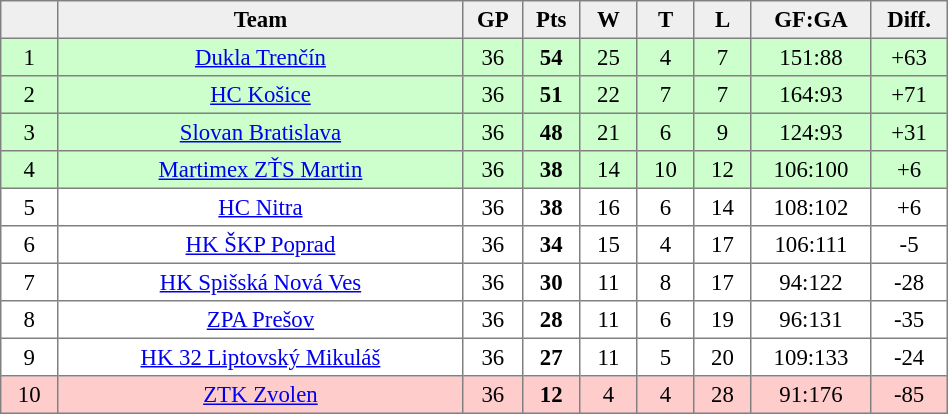<table cellpadding="3" cellspacing="0" border="1" style="font-size: 95%; text-align: center; border: gray solid 1px; border-collapse: collapse;" width="50%">
<tr bgcolor=#efefef>
<th width="20"></th>
<th width="185">Team</th>
<th width="20">GP</th>
<th width="20">Pts</th>
<th width="20">W</th>
<th width="20">T</th>
<th width="20">L</th>
<th width="20">GF:GA</th>
<th width="20">Diff.</th>
</tr>
<tr align="center" bgcolor="#ccffcc">
<td>1</td>
<td><a href='#'>Dukla Trenčín</a></td>
<td>36</td>
<td><strong>54</strong></td>
<td>25</td>
<td>4</td>
<td>7</td>
<td>151:88</td>
<td>+63</td>
</tr>
<tr align="center" bgcolor="#ccffcc">
<td>2</td>
<td><a href='#'>HC Košice</a></td>
<td>36</td>
<td><strong>51</strong></td>
<td>22</td>
<td>7</td>
<td>7</td>
<td>164:93</td>
<td>+71</td>
</tr>
<tr align="center" bgcolor="#ccffcc">
<td>3</td>
<td><a href='#'>Slovan Bratislava</a></td>
<td>36</td>
<td><strong>48</strong></td>
<td>21</td>
<td>6</td>
<td>9</td>
<td>124:93</td>
<td>+31</td>
</tr>
<tr align="center" bgcolor="#ccffcc">
<td>4</td>
<td><a href='#'>Martimex ZŤS Martin</a></td>
<td>36</td>
<td><strong>38</strong></td>
<td>14</td>
<td>10</td>
<td>12</td>
<td>106:100</td>
<td>+6</td>
</tr>
<tr align="center">
<td>5</td>
<td><a href='#'>HC Nitra</a></td>
<td>36</td>
<td><strong>38</strong></td>
<td>16</td>
<td>6</td>
<td>14</td>
<td>108:102</td>
<td>+6</td>
</tr>
<tr align="center">
<td>6</td>
<td><a href='#'>HK ŠKP Poprad</a></td>
<td>36</td>
<td><strong>34</strong></td>
<td>15</td>
<td>4</td>
<td>17</td>
<td>106:111</td>
<td>-5</td>
</tr>
<tr align="center">
<td>7</td>
<td><a href='#'>HK Spišská Nová Ves</a></td>
<td>36</td>
<td><strong>30</strong></td>
<td>11</td>
<td>8</td>
<td>17</td>
<td>94:122</td>
<td>-28</td>
</tr>
<tr align="center">
<td>8</td>
<td><a href='#'>ZPA Prešov</a></td>
<td>36</td>
<td><strong>28</strong></td>
<td>11</td>
<td>6</td>
<td>19</td>
<td>96:131</td>
<td>-35</td>
</tr>
<tr align="center">
<td>9</td>
<td><a href='#'>HK 32 Liptovský Mikuláš</a></td>
<td>36</td>
<td><strong>27</strong></td>
<td>11</td>
<td>5</td>
<td>20</td>
<td>109:133</td>
<td>-24</td>
</tr>
<tr align="center" bgcolor="#ffcccc">
<td>10</td>
<td><a href='#'>ZTK Zvolen</a></td>
<td>36</td>
<td><strong>12</strong></td>
<td>4</td>
<td>4</td>
<td>28</td>
<td>91:176</td>
<td>-85</td>
</tr>
</table>
